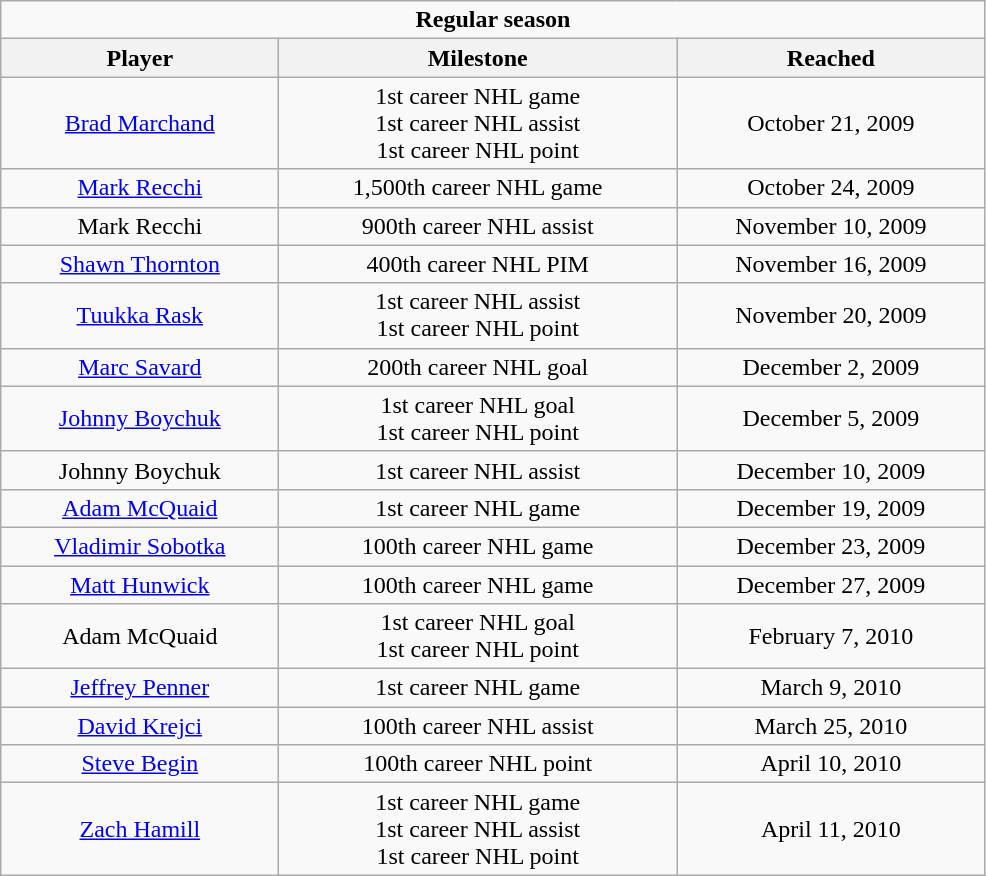<table class="wikitable"  style="width:52%; text-align:center;">
<tr>
<td colspan="10" style="text-align:center;"><strong>Regular season</strong></td>
</tr>
<tr>
<th>Player</th>
<th>Milestone</th>
<th>Reached</th>
</tr>
<tr>
<td><a href='#'>Brad Marchand</a></td>
<td>1st career NHL game<br>1st career NHL assist<br>1st career NHL point</td>
<td>October 21, 2009</td>
</tr>
<tr>
<td><a href='#'>Mark Recchi</a></td>
<td>1,500th career NHL game</td>
<td>October 24, 2009</td>
</tr>
<tr>
<td>Mark Recchi</td>
<td>900th career NHL assist</td>
<td>November 10, 2009</td>
</tr>
<tr>
<td><a href='#'>Shawn Thornton</a></td>
<td>400th career NHL PIM</td>
<td>November 16, 2009</td>
</tr>
<tr>
<td><a href='#'>Tuukka Rask</a></td>
<td>1st career NHL assist<br>1st career NHL point</td>
<td>November 20, 2009</td>
</tr>
<tr>
<td><a href='#'>Marc Savard</a></td>
<td>200th career NHL goal</td>
<td>December 2, 2009</td>
</tr>
<tr>
<td><a href='#'>Johnny Boychuk</a></td>
<td>1st career NHL goal<br>1st career NHL point</td>
<td>December 5, 2009</td>
</tr>
<tr>
<td>Johnny Boychuk</td>
<td>1st career NHL assist</td>
<td>December 10, 2009</td>
</tr>
<tr>
<td><a href='#'>Adam McQuaid</a></td>
<td>1st career NHL game</td>
<td>December 19, 2009</td>
</tr>
<tr>
<td><a href='#'>Vladimir Sobotka</a></td>
<td>100th career NHL game</td>
<td>December 23, 2009</td>
</tr>
<tr>
<td><a href='#'>Matt Hunwick</a></td>
<td>100th career NHL game</td>
<td>December 27, 2009</td>
</tr>
<tr>
<td>Adam McQuaid</td>
<td>1st career NHL goal<br>1st career NHL point</td>
<td>February 7, 2010</td>
</tr>
<tr>
<td><a href='#'>Jeffrey Penner</a></td>
<td>1st career NHL game</td>
<td>March 9, 2010</td>
</tr>
<tr>
<td><a href='#'>David Krejci</a></td>
<td>100th career NHL assist</td>
<td>March 25, 2010</td>
</tr>
<tr>
<td><a href='#'>Steve Begin</a></td>
<td>100th career NHL point</td>
<td>April 10, 2010</td>
</tr>
<tr>
<td><a href='#'>Zach Hamill</a></td>
<td>1st career NHL game<br>1st career NHL assist<br>1st career NHL point</td>
<td>April 11, 2010</td>
</tr>
</table>
